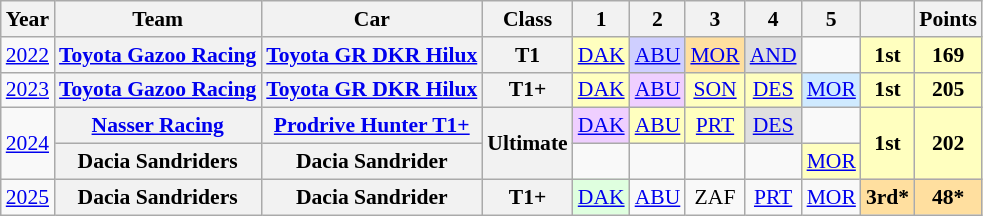<table class="wikitable" style="text-align:center; font-size:90%">
<tr>
<th>Year</th>
<th>Team</th>
<th>Car</th>
<th>Class</th>
<th>1</th>
<th>2</th>
<th>3</th>
<th>4</th>
<th>5</th>
<th></th>
<th>Points</th>
</tr>
<tr>
<td><a href='#'>2022</a></td>
<th><a href='#'>Toyota Gazoo Racing</a></th>
<th><a href='#'>Toyota GR DKR Hilux</a></th>
<th>T1</th>
<td style="background:#FFFFBF;"><a href='#'>DAK</a><br></td>
<td style="background:#cfcfff;"><a href='#'>ABU</a><br></td>
<td style="background:#FFDF9F;"><a href='#'>MOR</a><br></td>
<td style="background:#dfdfdf;"><a href='#'>AND</a><br></td>
<td></td>
<th style="background:#FFFFBF;">1st</th>
<th style="background:#FFFFBF;">169</th>
</tr>
<tr>
<td><a href='#'>2023</a></td>
<th><a href='#'>Toyota Gazoo Racing</a></th>
<th><a href='#'>Toyota GR DKR Hilux</a></th>
<th>T1+</th>
<td style="background:#FFFFBF;"><a href='#'>DAK</a><br></td>
<td style="background:#efcfff;"><a href='#'>ABU</a><br></td>
<td style="background:#FFFFBF;"><a href='#'>SON</a><br></td>
<td style="background:#FFFFBF;"><a href='#'>DES</a><br></td>
<td style="background:#CFEAFF;"><a href='#'>MOR</a><br></td>
<th style="background:#FFFFBF;">1st</th>
<th style="background:#FFFFBF;">205</th>
</tr>
<tr>
<td rowspan="2"><a href='#'>2024</a></td>
<th><a href='#'>Nasser Racing</a></th>
<th><a href='#'>Prodrive Hunter T1+</a></th>
<th rowspan="2">Ultimate</th>
<td style="background:#EFCFFF;"><a href='#'>DAK</a><br></td>
<td style="background:#FFFFBF;"><a href='#'>ABU</a><br></td>
<td style="background:#FFFFBF;"><a href='#'>PRT</a><br></td>
<td style="background:#DFDFDF;"><a href='#'>DES</a><br></td>
<td></td>
<th rowspan="2" style="background:#FFFFBF;">1st</th>
<th rowspan="2" style="background:#FFFFBF;">202</th>
</tr>
<tr>
<th>Dacia Sandriders</th>
<th>Dacia Sandrider</th>
<td></td>
<td></td>
<td></td>
<td></td>
<td style="background:#FFFFBF;"><a href='#'>MOR</a><br></td>
</tr>
<tr>
<td><a href='#'>2025</a></td>
<th>Dacia Sandriders</th>
<th>Dacia Sandrider</th>
<th>T1+</th>
<td style="background:#DFFFDF;"><a href='#'>DAK</a><br></td>
<td style="background:#;"><a href='#'>ABU</a></td>
<td style="background:#;">ZAF</td>
<td style="background:#;"><a href='#'>PRT</a></td>
<td style="background:#;"><a href='#'>MOR</a></td>
<th style="background:#FFDF9F;">3rd*</th>
<th style="background:#FFDF9F;">48*</th>
</tr>
</table>
